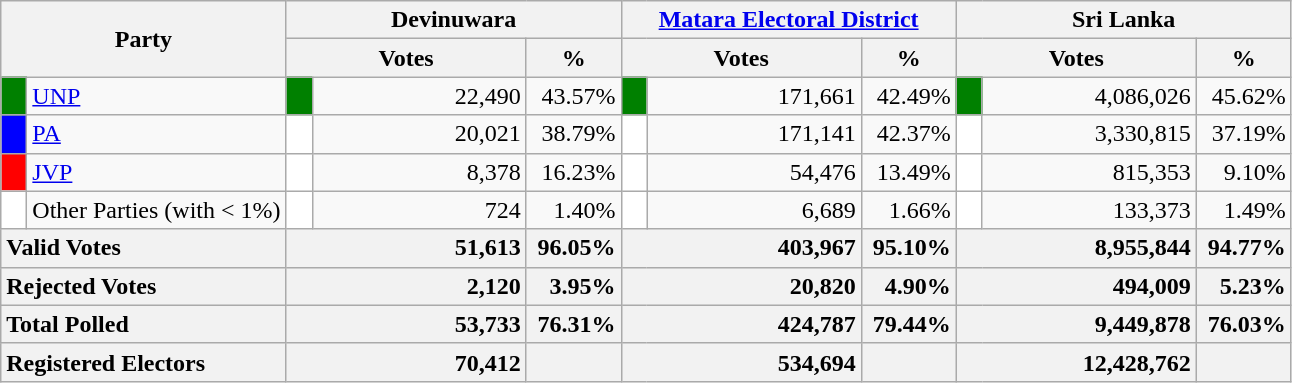<table class="wikitable">
<tr>
<th colspan="2" width="144px"rowspan="2">Party</th>
<th colspan="3" width="216px">Devinuwara</th>
<th colspan="3" width="216px"><a href='#'>Matara Electoral District</a></th>
<th colspan="3" width="216px">Sri Lanka</th>
</tr>
<tr>
<th colspan="2" width="144px">Votes</th>
<th>%</th>
<th colspan="2" width="144px">Votes</th>
<th>%</th>
<th colspan="2" width="144px">Votes</th>
<th>%</th>
</tr>
<tr>
<td style="background-color:green;" width="10px"></td>
<td style="text-align:left;"><a href='#'>UNP</a></td>
<td style="background-color:green;" width="10px"></td>
<td style="text-align:right;">22,490</td>
<td style="text-align:right;">43.57%</td>
<td style="background-color:green;" width="10px"></td>
<td style="text-align:right;">171,661</td>
<td style="text-align:right;">42.49%</td>
<td style="background-color:green;" width="10px"></td>
<td style="text-align:right;">4,086,026</td>
<td style="text-align:right;">45.62%</td>
</tr>
<tr>
<td style="background-color:blue;" width="10px"></td>
<td style="text-align:left;"><a href='#'>PA</a></td>
<td style="background-color:white;" width="10px"></td>
<td style="text-align:right;">20,021</td>
<td style="text-align:right;">38.79%</td>
<td style="background-color:white;" width="10px"></td>
<td style="text-align:right;">171,141</td>
<td style="text-align:right;">42.37%</td>
<td style="background-color:white;" width="10px"></td>
<td style="text-align:right;">3,330,815</td>
<td style="text-align:right;">37.19%</td>
</tr>
<tr>
<td style="background-color:red;" width="10px"></td>
<td style="text-align:left;"><a href='#'>JVP</a></td>
<td style="background-color:white;" width="10px"></td>
<td style="text-align:right;">8,378</td>
<td style="text-align:right;">16.23%</td>
<td style="background-color:white;" width="10px"></td>
<td style="text-align:right;">54,476</td>
<td style="text-align:right;">13.49%</td>
<td style="background-color:white;" width="10px"></td>
<td style="text-align:right;">815,353</td>
<td style="text-align:right;">9.10%</td>
</tr>
<tr>
<td style="background-color:white;" width="10px"></td>
<td style="text-align:left;">Other Parties (with < 1%)</td>
<td style="background-color:white;" width="10px"></td>
<td style="text-align:right;">724</td>
<td style="text-align:right;">1.40%</td>
<td style="background-color:white;" width="10px"></td>
<td style="text-align:right;">6,689</td>
<td style="text-align:right;">1.66%</td>
<td style="background-color:white;" width="10px"></td>
<td style="text-align:right;">133,373</td>
<td style="text-align:right;">1.49%</td>
</tr>
<tr>
<th colspan="2" width="144px"style="text-align:left;">Valid Votes</th>
<th style="text-align:right;"colspan="2" width="144px">51,613</th>
<th style="text-align:right;">96.05%</th>
<th style="text-align:right;"colspan="2" width="144px">403,967</th>
<th style="text-align:right;">95.10%</th>
<th style="text-align:right;"colspan="2" width="144px">8,955,844</th>
<th style="text-align:right;">94.77%</th>
</tr>
<tr>
<th colspan="2" width="144px"style="text-align:left;">Rejected Votes</th>
<th style="text-align:right;"colspan="2" width="144px">2,120</th>
<th style="text-align:right;">3.95%</th>
<th style="text-align:right;"colspan="2" width="144px">20,820</th>
<th style="text-align:right;">4.90%</th>
<th style="text-align:right;"colspan="2" width="144px">494,009</th>
<th style="text-align:right;">5.23%</th>
</tr>
<tr>
<th colspan="2" width="144px"style="text-align:left;">Total Polled</th>
<th style="text-align:right;"colspan="2" width="144px">53,733</th>
<th style="text-align:right;">76.31%</th>
<th style="text-align:right;"colspan="2" width="144px">424,787</th>
<th style="text-align:right;">79.44%</th>
<th style="text-align:right;"colspan="2" width="144px">9,449,878</th>
<th style="text-align:right;">76.03%</th>
</tr>
<tr>
<th colspan="2" width="144px"style="text-align:left;">Registered Electors</th>
<th style="text-align:right;"colspan="2" width="144px">70,412</th>
<th></th>
<th style="text-align:right;"colspan="2" width="144px">534,694</th>
<th></th>
<th style="text-align:right;"colspan="2" width="144px">12,428,762</th>
<th></th>
</tr>
</table>
